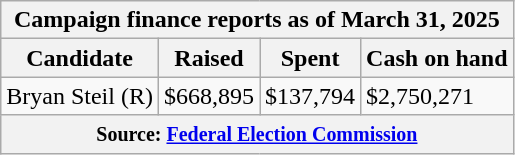<table class="wikitable sortable">
<tr>
<th colspan=4>Campaign finance reports as of March 31, 2025</th>
</tr>
<tr style="text-align:center;">
<th>Candidate</th>
<th>Raised</th>
<th>Spent</th>
<th>Cash on hand</th>
</tr>
<tr>
<td>Bryan Steil (R)</td>
<td>$668,895</td>
<td>$137,794</td>
<td>$2,750,271</td>
</tr>
<tr>
<th colspan="4"><small>Source: <a href='#'>Federal Election Commission</a></small></th>
</tr>
</table>
